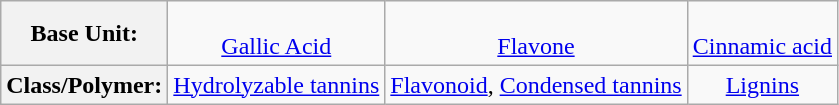<table class="wikitable" style="text-align:center;">
<tr>
<th>Base Unit:</th>
<td><br><a href='#'>Gallic Acid</a></td>
<td><br><a href='#'>Flavone</a></td>
<td><br><a href='#'>Cinnamic acid</a></td>
</tr>
<tr>
<th>Class/Polymer:</th>
<td><a href='#'>Hydrolyzable tannins</a></td>
<td><a href='#'>Flavonoid</a>, <a href='#'>Condensed tannins</a></td>
<td><a href='#'>Lignins</a></td>
</tr>
</table>
